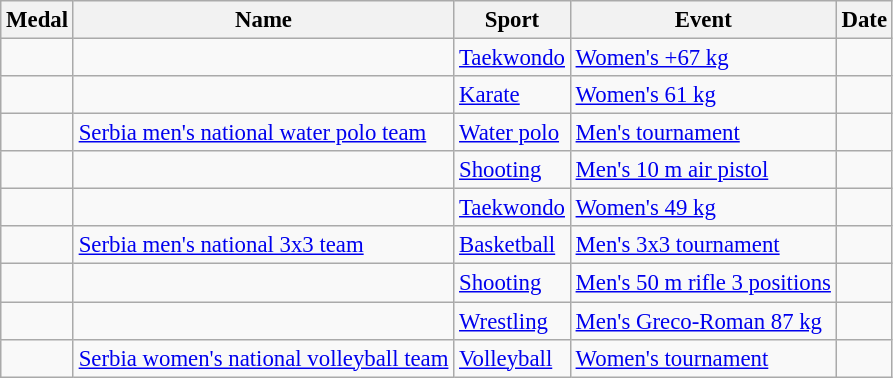<table class="wikitable sortable" style="font-size: 95%;">
<tr>
<th>Medal</th>
<th>Name</th>
<th>Sport</th>
<th>Event</th>
<th>Date</th>
</tr>
<tr>
<td></td>
<td></td>
<td><a href='#'>Taekwondo</a></td>
<td><a href='#'>Women's +67 kg</a></td>
<td></td>
</tr>
<tr>
<td></td>
<td></td>
<td><a href='#'>Karate</a></td>
<td><a href='#'>Women's 61 kg</a></td>
<td></td>
</tr>
<tr>
<td></td>
<td><a href='#'>Serbia men's national water polo team</a></td>
<td><a href='#'>Water polo</a></td>
<td><a href='#'>Men's tournament</a></td>
<td></td>
</tr>
<tr>
<td></td>
<td></td>
<td><a href='#'>Shooting</a></td>
<td><a href='#'>Men's 10 m air pistol</a></td>
<td></td>
</tr>
<tr>
<td></td>
<td></td>
<td><a href='#'>Taekwondo</a></td>
<td><a href='#'>Women's 49 kg</a></td>
<td></td>
</tr>
<tr>
<td></td>
<td><a href='#'>Serbia men's national 3x3 team</a></td>
<td><a href='#'>Basketball</a></td>
<td><a href='#'>Men's 3x3 tournament</a></td>
<td></td>
</tr>
<tr>
<td></td>
<td></td>
<td><a href='#'>Shooting</a></td>
<td><a href='#'>Men's 50 m rifle 3 positions</a></td>
<td></td>
</tr>
<tr>
<td></td>
<td></td>
<td><a href='#'>Wrestling</a></td>
<td><a href='#'>Men's Greco-Roman 87 kg</a></td>
<td></td>
</tr>
<tr>
<td></td>
<td><a href='#'>Serbia women's national volleyball team</a></td>
<td><a href='#'>Volleyball</a></td>
<td><a href='#'>Women's tournament</a></td>
<td></td>
</tr>
</table>
